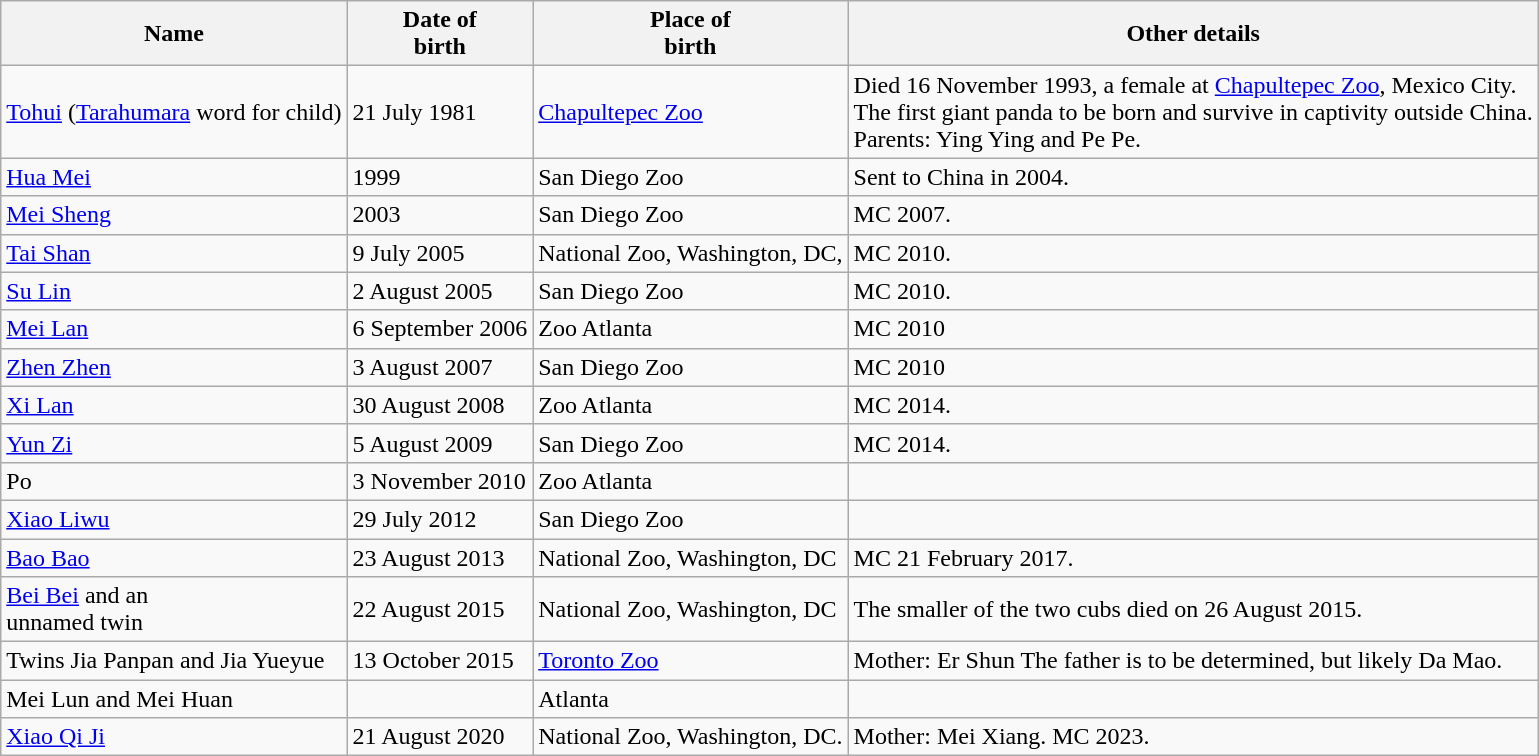<table class="wikitable">
<tr>
<th>Name</th>
<th>Date of<br>birth</th>
<th>Place of<br>birth</th>
<th>Other details</th>
</tr>
<tr>
<td><a href='#'>Tohui</a> (<a href='#'>Tarahumara</a> word for child)</td>
<td>21 July 1981</td>
<td><a href='#'>Chapultepec Zoo</a></td>
<td>Died 16 November 1993, a female at <a href='#'>Chapultepec Zoo</a>, Mexico City.<br>The first giant panda to be born and survive in captivity outside China.<br>Parents: Ying Ying and Pe Pe.</td>
</tr>
<tr>
<td><a href='#'>Hua Mei</a></td>
<td>1999</td>
<td>San Diego Zoo</td>
<td>Sent to China in 2004.</td>
</tr>
<tr>
<td><a href='#'>Mei Sheng</a></td>
<td>2003</td>
<td>San Diego Zoo</td>
<td>MC 2007.</td>
</tr>
<tr>
<td><a href='#'>Tai Shan</a></td>
<td>9 July 2005</td>
<td>National Zoo, Washington, DC,</td>
<td>MC 2010.</td>
</tr>
<tr>
<td><a href='#'>Su Lin</a></td>
<td>2 August 2005</td>
<td>San Diego Zoo</td>
<td>MC 2010.</td>
</tr>
<tr>
<td><a href='#'>Mei Lan</a></td>
<td>6 September 2006</td>
<td>Zoo Atlanta</td>
<td>MC 2010</td>
</tr>
<tr>
<td><a href='#'>Zhen Zhen</a></td>
<td>3 August 2007</td>
<td>San Diego Zoo</td>
<td>MC 2010</td>
</tr>
<tr>
<td><a href='#'>Xi Lan</a></td>
<td>30 August 2008</td>
<td>Zoo Atlanta</td>
<td>MC 2014.</td>
</tr>
<tr>
<td><a href='#'>Yun Zi</a></td>
<td>5 August 2009</td>
<td>San Diego Zoo</td>
<td>MC 2014.</td>
</tr>
<tr>
<td>Po</td>
<td>3 November 2010</td>
<td>Zoo Atlanta</td>
<td></td>
</tr>
<tr>
<td><a href='#'>Xiao Liwu</a></td>
<td>29 July 2012</td>
<td>San Diego Zoo</td>
<td></td>
</tr>
<tr>
<td><a href='#'>Bao Bao</a></td>
<td>23 August 2013</td>
<td>National Zoo, Washington, DC</td>
<td>MC 21 February 2017.</td>
</tr>
<tr>
<td><a href='#'>Bei Bei</a> and an<br>unnamed twin</td>
<td>22 August 2015</td>
<td>National Zoo, Washington, DC</td>
<td>The smaller of the two cubs died on 26 August 2015.</td>
</tr>
<tr>
<td>Twins Jia Panpan and Jia Yueyue</td>
<td>13 October 2015</td>
<td><a href='#'>Toronto Zoo</a></td>
<td>Mother: Er Shun The father is to be determined, but likely Da Mao.</td>
</tr>
<tr>
<td>Mei Lun and Mei Huan</td>
<td></td>
<td>Atlanta</td>
<td></td>
</tr>
<tr>
<td><a href='#'>Xiao Qi Ji</a></td>
<td>21 August 2020</td>
<td>National Zoo, Washington, DC.</td>
<td>Mother: Mei Xiang. MC 2023.</td>
</tr>
</table>
